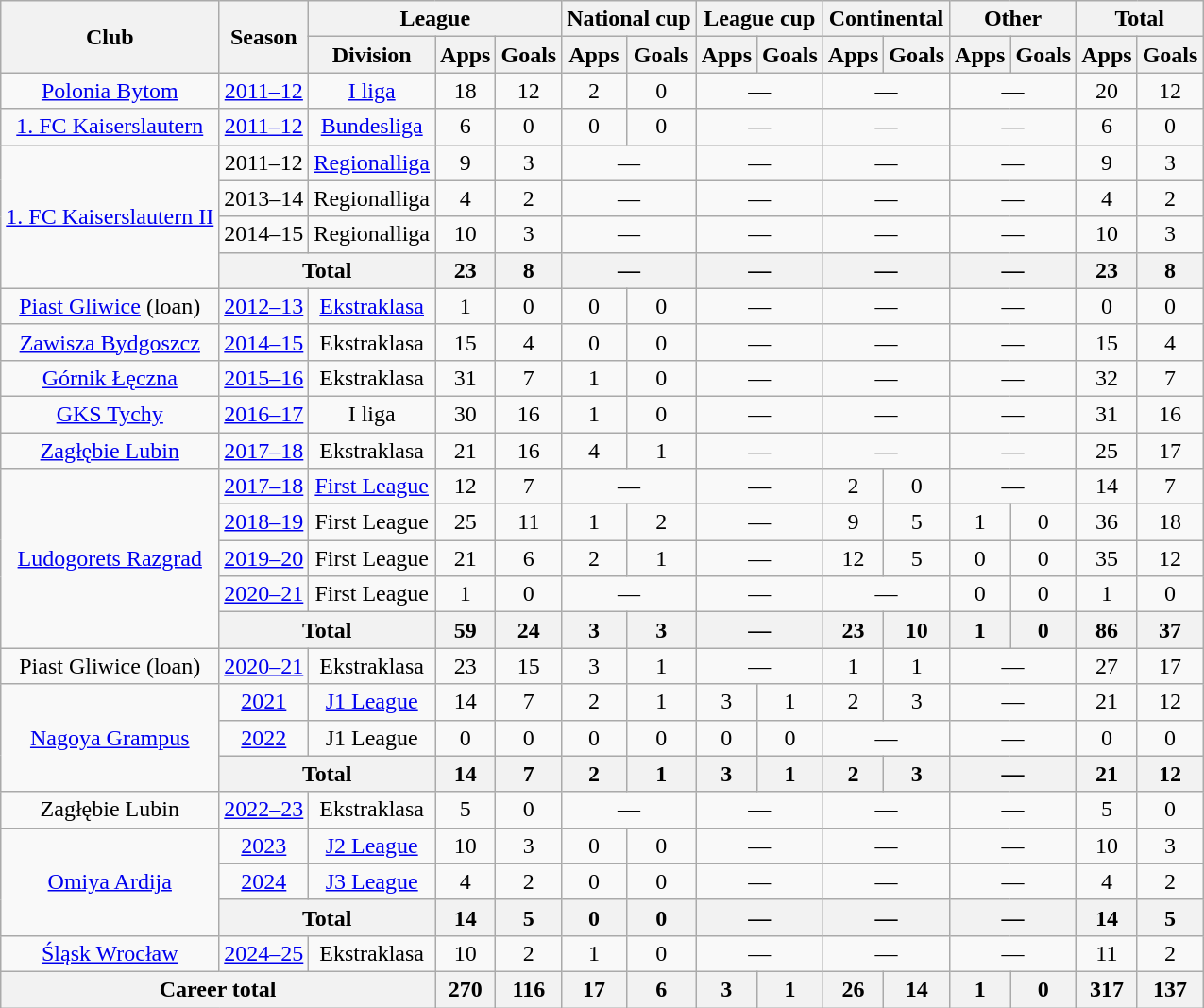<table class="wikitable" style="text-align:center">
<tr>
<th rowspan="2">Club</th>
<th rowspan="2">Season</th>
<th colspan="3">League</th>
<th colspan="2">National cup</th>
<th colspan="2">League cup</th>
<th colspan="2">Continental</th>
<th colspan="2">Other</th>
<th colspan="3">Total</th>
</tr>
<tr>
<th>Division</th>
<th>Apps</th>
<th>Goals</th>
<th>Apps</th>
<th>Goals</th>
<th>Apps</th>
<th>Goals</th>
<th>Apps</th>
<th>Goals</th>
<th>Apps</th>
<th>Goals</th>
<th>Apps</th>
<th>Goals</th>
</tr>
<tr>
<td><a href='#'>Polonia Bytom</a></td>
<td><a href='#'>2011–12</a></td>
<td><a href='#'>I liga</a></td>
<td>18</td>
<td>12</td>
<td>2</td>
<td>0</td>
<td colspan="2">—</td>
<td colspan="2">—</td>
<td colspan="2">—</td>
<td>20</td>
<td>12</td>
</tr>
<tr>
<td><a href='#'>1. FC Kaiserslautern</a></td>
<td><a href='#'>2011–12</a></td>
<td><a href='#'>Bundesliga</a></td>
<td>6</td>
<td>0</td>
<td>0</td>
<td>0</td>
<td colspan="2">—</td>
<td colspan="2">—</td>
<td colspan="2">—</td>
<td>6</td>
<td>0</td>
</tr>
<tr>
<td rowspan="4"><a href='#'>1. FC Kaiserslautern II</a></td>
<td>2011–12</td>
<td><a href='#'>Regionalliga</a></td>
<td>9</td>
<td>3</td>
<td colspan="2">—</td>
<td colspan="2">—</td>
<td colspan="2">—</td>
<td colspan="2">—</td>
<td>9</td>
<td>3</td>
</tr>
<tr>
<td>2013–14</td>
<td>Regionalliga</td>
<td>4</td>
<td>2</td>
<td colspan="2">—</td>
<td colspan="2">—</td>
<td colspan="2">—</td>
<td colspan="2">—</td>
<td>4</td>
<td>2</td>
</tr>
<tr>
<td>2014–15</td>
<td>Regionalliga</td>
<td>10</td>
<td>3</td>
<td colspan="2">—</td>
<td colspan="2">—</td>
<td colspan="2">—</td>
<td colspan="2">—</td>
<td>10</td>
<td>3</td>
</tr>
<tr>
<th colspan="2">Total</th>
<th>23</th>
<th>8</th>
<th colspan="2">—</th>
<th colspan="2">—</th>
<th colspan="2">—</th>
<th colspan="2">—</th>
<th>23</th>
<th>8</th>
</tr>
<tr>
<td><a href='#'>Piast Gliwice</a> (loan)</td>
<td><a href='#'>2012–13</a></td>
<td><a href='#'>Ekstraklasa</a></td>
<td>1</td>
<td>0</td>
<td>0</td>
<td>0</td>
<td colspan="2">—</td>
<td colspan="2">—</td>
<td colspan="2">—</td>
<td>0</td>
<td>0</td>
</tr>
<tr>
<td><a href='#'>Zawisza Bydgoszcz</a></td>
<td><a href='#'>2014–15</a></td>
<td>Ekstraklasa</td>
<td>15</td>
<td>4</td>
<td>0</td>
<td>0</td>
<td colspan="2">—</td>
<td colspan="2">—</td>
<td colspan="2">—</td>
<td>15</td>
<td>4</td>
</tr>
<tr>
<td><a href='#'>Górnik Łęczna</a></td>
<td><a href='#'>2015–16</a></td>
<td>Ekstraklasa</td>
<td>31</td>
<td>7</td>
<td>1</td>
<td>0</td>
<td colspan="2">—</td>
<td colspan="2">—</td>
<td colspan="2">—</td>
<td>32</td>
<td>7</td>
</tr>
<tr>
<td><a href='#'>GKS Tychy</a></td>
<td><a href='#'>2016–17</a></td>
<td>I liga</td>
<td>30</td>
<td>16</td>
<td>1</td>
<td>0</td>
<td colspan="2">—</td>
<td colspan="2">—</td>
<td colspan="2">—</td>
<td>31</td>
<td>16</td>
</tr>
<tr>
<td><a href='#'>Zagłębie Lubin</a></td>
<td><a href='#'>2017–18</a></td>
<td>Ekstraklasa</td>
<td>21</td>
<td>16</td>
<td>4</td>
<td>1</td>
<td colspan="2">—</td>
<td colspan="2">—</td>
<td colspan="2">—</td>
<td>25</td>
<td>17</td>
</tr>
<tr>
<td rowspan="5"><a href='#'>Ludogorets Razgrad</a></td>
<td><a href='#'>2017–18</a></td>
<td><a href='#'>First League</a></td>
<td>12</td>
<td>7</td>
<td colspan="2">—</td>
<td colspan="2">—</td>
<td>2</td>
<td>0</td>
<td colspan="2">—</td>
<td>14</td>
<td>7</td>
</tr>
<tr>
<td><a href='#'>2018–19</a></td>
<td>First League</td>
<td>25</td>
<td>11</td>
<td>1</td>
<td>2</td>
<td colspan="2">—</td>
<td>9</td>
<td>5</td>
<td>1</td>
<td>0</td>
<td>36</td>
<td>18</td>
</tr>
<tr>
<td><a href='#'>2019–20</a></td>
<td>First League</td>
<td>21</td>
<td>6</td>
<td>2</td>
<td>1</td>
<td colspan="2">—</td>
<td>12</td>
<td>5</td>
<td>0</td>
<td>0</td>
<td>35</td>
<td>12</td>
</tr>
<tr>
<td><a href='#'>2020–21</a></td>
<td>First League</td>
<td>1</td>
<td>0</td>
<td colspan="2">—</td>
<td colspan="2">—</td>
<td colspan="2">—</td>
<td>0</td>
<td>0</td>
<td>1</td>
<td>0</td>
</tr>
<tr>
<th colspan="2">Total</th>
<th>59</th>
<th>24</th>
<th>3</th>
<th>3</th>
<th colspan="2">—</th>
<th>23</th>
<th>10</th>
<th>1</th>
<th>0</th>
<th>86</th>
<th>37</th>
</tr>
<tr>
<td>Piast Gliwice (loan)</td>
<td><a href='#'>2020–21</a></td>
<td>Ekstraklasa</td>
<td>23</td>
<td>15</td>
<td>3</td>
<td>1</td>
<td colspan="2">—</td>
<td>1</td>
<td>1</td>
<td colspan="2">—</td>
<td>27</td>
<td>17</td>
</tr>
<tr>
<td rowspan="3"><a href='#'>Nagoya Grampus</a></td>
<td><a href='#'>2021</a></td>
<td><a href='#'>J1 League</a></td>
<td>14</td>
<td>7</td>
<td>2</td>
<td>1</td>
<td>3</td>
<td>1</td>
<td>2</td>
<td>3</td>
<td colspan="2">—</td>
<td>21</td>
<td>12</td>
</tr>
<tr>
<td><a href='#'>2022</a></td>
<td>J1 League</td>
<td>0</td>
<td>0</td>
<td>0</td>
<td>0</td>
<td>0</td>
<td>0</td>
<td colspan="2">—</td>
<td colspan="2">—</td>
<td>0</td>
<td>0</td>
</tr>
<tr>
<th colspan="2">Total</th>
<th>14</th>
<th>7</th>
<th>2</th>
<th>1</th>
<th>3</th>
<th>1</th>
<th>2</th>
<th>3</th>
<th colspan="2">—</th>
<th>21</th>
<th>12</th>
</tr>
<tr>
<td>Zagłębie Lubin</td>
<td><a href='#'>2022–23</a></td>
<td>Ekstraklasa</td>
<td>5</td>
<td>0</td>
<td colspan="2">—</td>
<td colspan="2">—</td>
<td colspan="2">—</td>
<td colspan="2">—</td>
<td>5</td>
<td>0</td>
</tr>
<tr>
<td rowspan="3"><a href='#'>Omiya Ardija</a></td>
<td><a href='#'>2023</a></td>
<td><a href='#'>J2 League</a></td>
<td>10</td>
<td>3</td>
<td>0</td>
<td>0</td>
<td colspan="2">—</td>
<td colspan="2">—</td>
<td colspan="2">—</td>
<td>10</td>
<td>3</td>
</tr>
<tr>
<td><a href='#'>2024</a></td>
<td><a href='#'>J3 League</a></td>
<td>4</td>
<td>2</td>
<td>0</td>
<td>0</td>
<td colspan="2">—</td>
<td colspan="2">—</td>
<td colspan="2">—</td>
<td>4</td>
<td>2</td>
</tr>
<tr>
<th colspan="2">Total</th>
<th>14</th>
<th>5</th>
<th>0</th>
<th>0</th>
<th colspan="2">—</th>
<th colspan="2">—</th>
<th colspan="2">—</th>
<th>14</th>
<th>5</th>
</tr>
<tr>
<td><a href='#'>Śląsk Wrocław</a></td>
<td><a href='#'>2024–25</a></td>
<td>Ekstraklasa</td>
<td>10</td>
<td>2</td>
<td>1</td>
<td>0</td>
<td colspan="2">—</td>
<td colspan="2">—</td>
<td colspan="2">—</td>
<td>11</td>
<td>2</td>
</tr>
<tr>
<th colspan="3">Career total</th>
<th>270</th>
<th>116</th>
<th>17</th>
<th>6</th>
<th>3</th>
<th>1</th>
<th>26</th>
<th>14</th>
<th>1</th>
<th>0</th>
<th>317</th>
<th>137</th>
</tr>
</table>
